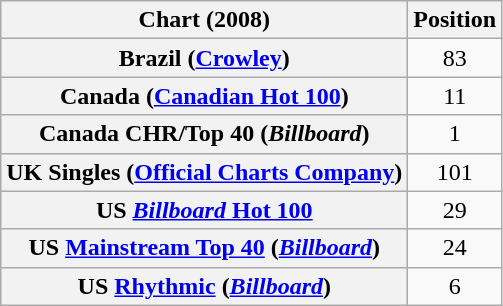<table class="wikitable plainrowheaders sortable" style="text-align:center">
<tr>
<th scope="col">Chart (2008)</th>
<th scope="col">Position</th>
</tr>
<tr>
<th scope="row">Brazil (<a href='#'>Crowley</a>)</th>
<td>83</td>
</tr>
<tr>
<th scope="row">Canada (<a href='#'>Canadian Hot 100</a>)</th>
<td>11</td>
</tr>
<tr>
<th scope="row">Canada CHR/Top 40 (<em>Billboard</em>)</th>
<td>1</td>
</tr>
<tr>
<th scope="row">UK Singles (<a href='#'>Official Charts Company</a>)</th>
<td align="center">101</td>
</tr>
<tr>
<th scope="row">US <a href='#'><em>Billboard</em> Hot 100</a></th>
<td align="center">29</td>
</tr>
<tr>
<th scope="row">US <a href='#'>Mainstream Top 40</a> (<em><a href='#'>Billboard</a></em>)</th>
<td align="center">24</td>
</tr>
<tr>
<th scope="row">US <a href='#'>Rhythmic</a> (<em><a href='#'>Billboard</a></em>)</th>
<td align="center">6</td>
</tr>
</table>
